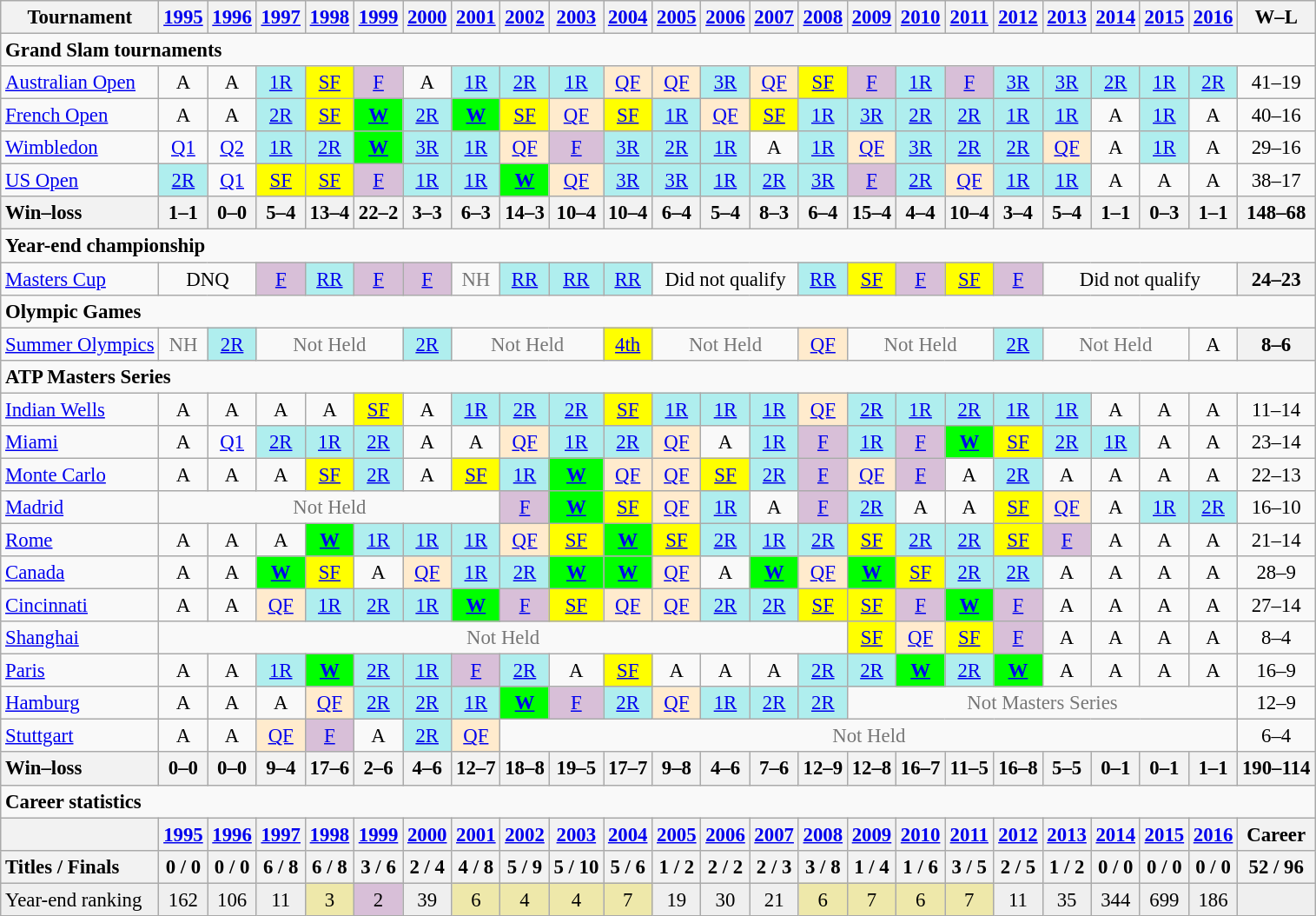<table class=wikitable style=text-align:center;font-size:95%>
<tr>
<th>Tournament</th>
<th><a href='#'>1995</a></th>
<th><a href='#'>1996</a></th>
<th><a href='#'>1997</a></th>
<th><a href='#'>1998</a></th>
<th><a href='#'>1999</a></th>
<th><a href='#'>2000</a></th>
<th><a href='#'>2001</a></th>
<th><a href='#'>2002</a></th>
<th><a href='#'>2003</a></th>
<th><a href='#'>2004</a></th>
<th><a href='#'>2005</a></th>
<th><a href='#'>2006</a></th>
<th><a href='#'>2007</a></th>
<th><a href='#'>2008</a></th>
<th><a href='#'>2009</a></th>
<th><a href='#'>2010</a></th>
<th><a href='#'>2011</a></th>
<th><a href='#'>2012</a></th>
<th><a href='#'>2013</a></th>
<th><a href='#'>2014</a></th>
<th><a href='#'>2015</a></th>
<th><a href='#'>2016</a></th>
<th>W–L</th>
</tr>
<tr>
<td style="text-align:left;" colspan="24"><strong>Grand Slam tournaments</strong></td>
</tr>
<tr>
<td align=left><a href='#'>Australian Open</a></td>
<td>A</td>
<td>A</td>
<td bgcolor=afeeee><a href='#'>1R</a></td>
<td bgcolor=yellow><a href='#'>SF</a></td>
<td bgcolor=thistle><a href='#'>F</a></td>
<td>A</td>
<td bgcolor=afeeee><a href='#'>1R</a></td>
<td bgcolor=afeeee><a href='#'>2R</a></td>
<td bgcolor=afeeee><a href='#'>1R</a></td>
<td bgcolor=ffebcd><a href='#'>QF</a></td>
<td bgcolor=ffebcd><a href='#'>QF</a></td>
<td bgcolor=afeeee><a href='#'>3R</a></td>
<td bgcolor=ffebcd><a href='#'>QF</a></td>
<td bgcolor=yellow><a href='#'>SF</a></td>
<td bgcolor=thistle><a href='#'>F</a></td>
<td bgcolor=afeeee><a href='#'>1R</a></td>
<td bgcolor=thistle><a href='#'>F</a></td>
<td bgcolor=afeeee><a href='#'>3R</a></td>
<td bgcolor=afeeee><a href='#'>3R</a></td>
<td bgcolor=afeeee><a href='#'>2R</a></td>
<td bgcolor=afeeee><a href='#'>1R</a></td>
<td bgcolor=afeeee><a href='#'>2R</a></td>
<td>41–19</td>
</tr>
<tr>
<td align=left><a href='#'>French Open</a></td>
<td>A</td>
<td>A</td>
<td bgcolor=afeeee><a href='#'>2R</a></td>
<td style="background:yellow;"><a href='#'>SF</a></td>
<td bgcolor=lime><strong><a href='#'>W</a></strong></td>
<td bgcolor=afeeee><a href='#'>2R</a></td>
<td bgcolor=lime><strong><a href='#'>W</a></strong></td>
<td style="background:yellow;"><a href='#'>SF</a></td>
<td bgcolor=ffebcd><a href='#'>QF</a></td>
<td style="background:yellow;"><a href='#'>SF</a></td>
<td bgcolor=afeeee><a href='#'>1R</a></td>
<td bgcolor=ffebcd><a href='#'>QF</a></td>
<td style="background:yellow;"><a href='#'>SF</a></td>
<td bgcolor=afeeee><a href='#'>1R</a></td>
<td bgcolor=afeeee><a href='#'>3R</a></td>
<td bgcolor=afeeee><a href='#'>2R</a></td>
<td bgcolor=afeeee><a href='#'>2R</a></td>
<td bgcolor=afeeee><a href='#'>1R</a></td>
<td bgcolor=afeeee><a href='#'>1R</a></td>
<td>A</td>
<td bgcolor=afeeee><a href='#'>1R</a></td>
<td>A</td>
<td>40–16</td>
</tr>
<tr>
<td align=left><a href='#'>Wimbledon</a></td>
<td><a href='#'>Q1</a></td>
<td><a href='#'>Q2</a></td>
<td bgcolor=afeeee><a href='#'>1R</a></td>
<td bgcolor=afeeee><a href='#'>2R</a></td>
<td bgcolor=lime><strong><a href='#'>W</a></strong></td>
<td bgcolor=afeeee><a href='#'>3R</a></td>
<td bgcolor=afeeee><a href='#'>1R</a></td>
<td bgcolor=ffebcd><a href='#'>QF</a></td>
<td style="background:thistle;"><a href='#'>F</a></td>
<td bgcolor=afeeee><a href='#'>3R</a></td>
<td bgcolor=afeeee><a href='#'>2R</a></td>
<td bgcolor=afeeee><a href='#'>1R</a></td>
<td>A</td>
<td bgcolor=afeeee><a href='#'>1R</a></td>
<td bgcolor=ffebcd><a href='#'>QF</a></td>
<td bgcolor=afeeee><a href='#'>3R</a></td>
<td bgcolor=afeeee><a href='#'>2R</a></td>
<td bgcolor=afeeee><a href='#'>2R</a></td>
<td bgcolor=ffebcd><a href='#'>QF</a></td>
<td>A</td>
<td bgcolor=afeeee><a href='#'>1R</a></td>
<td>A</td>
<td>29–16</td>
</tr>
<tr>
<td align=left><a href='#'>US Open</a></td>
<td bgcolor=afeeee><a href='#'>2R</a></td>
<td><a href='#'>Q1</a></td>
<td style="background:yellow;"><a href='#'>SF</a></td>
<td style="background:yellow;"><a href='#'>SF</a></td>
<td style="background:thistle;"><a href='#'>F</a></td>
<td bgcolor=afeeee><a href='#'>1R</a></td>
<td bgcolor=afeeee><a href='#'>1R</a></td>
<td bgcolor=lime><strong><a href='#'>W</a></strong></td>
<td bgcolor=ffebcd><a href='#'>QF</a></td>
<td bgcolor=afeeee><a href='#'>3R</a></td>
<td bgcolor=afeeee><a href='#'>3R</a></td>
<td bgcolor=afeeee><a href='#'>1R</a></td>
<td bgcolor=afeeee><a href='#'>2R</a></td>
<td bgcolor=afeeee><a href='#'>3R</a></td>
<td style="background:thistle;"><a href='#'>F</a></td>
<td bgcolor=afeeee><a href='#'>2R</a></td>
<td bgcolor=ffebcd><a href='#'>QF</a></td>
<td bgcolor=afeeee><a href='#'>1R</a></td>
<td bgcolor=afeeee><a href='#'>1R</a></td>
<td>A</td>
<td>A</td>
<td>A</td>
<td>38–17</td>
</tr>
<tr>
<th style=text-align:left>Win–loss</th>
<th>1–1</th>
<th>0–0</th>
<th>5–4</th>
<th>13–4</th>
<th>22–2</th>
<th>3–3</th>
<th>6–3</th>
<th>14–3</th>
<th>10–4</th>
<th>10–4</th>
<th>6–4</th>
<th>5–4</th>
<th>8–3</th>
<th>6–4</th>
<th>15–4</th>
<th>4–4</th>
<th>10–4</th>
<th>3–4</th>
<th>5–4</th>
<th>1–1</th>
<th>0–3</th>
<th>1–1</th>
<th>148–68</th>
</tr>
<tr>
<td style="text-align:left;" colspan="24"><strong>Year-end championship</strong></td>
</tr>
<tr>
<td align=left><a href='#'>Masters Cup</a></td>
<td colspan=2>DNQ</td>
<td style="background:thistle;"><a href='#'>F</a></td>
<td bgcolor=afeeee><a href='#'>RR</a></td>
<td style="background:thistle;"><a href='#'>F</a></td>
<td style="background:thistle;"><a href='#'>F</a></td>
<td style=color:#767676>NH</td>
<td bgcolor=afeeee><a href='#'>RR</a></td>
<td bgcolor=afeeee><a href='#'>RR</a></td>
<td bgcolor=afeeee><a href='#'>RR</a></td>
<td colspan=3>Did not qualify</td>
<td bgcolor=afeeee><a href='#'>RR</a></td>
<td style="background:yellow;"><a href='#'>SF</a></td>
<td style="background:thistle;"><a href='#'>F</a></td>
<td style="background:yellow;"><a href='#'>SF</a></td>
<td style="background:thistle;"><a href='#'>F</a></td>
<td colspan=4>Did not qualify</td>
<th>24–23</th>
</tr>
<tr>
<td style="text-align:left;" colspan="24"><strong>Olympic Games</strong></td>
</tr>
<tr>
<td align=left><a href='#'>Summer Olympics</a></td>
<td style=color:#767676>NH</td>
<td bgcolor=afeeee><a href='#'>2R</a></td>
<td colspan=3 style=color:#767676>Not Held</td>
<td bgcolor=afeeee><a href='#'>2R</a></td>
<td colspan=3 style=color:#767676>Not Held</td>
<td style="background:yellow;"><a href='#'>4th</a></td>
<td colspan=3 style=color:#767676>Not Held</td>
<td bgcolor=ffebcd><a href='#'>QF</a></td>
<td colspan=3 style=color:#767676>Not Held</td>
<td bgcolor=afeeee><a href='#'>2R</a></td>
<td colspan=3 style=color:#767676>Not Held</td>
<td>A</td>
<th>8–6</th>
</tr>
<tr>
<td style="text-align:left;" colspan="24"><strong>ATP Masters Series</strong></td>
</tr>
<tr>
<td align=left><a href='#'>Indian Wells</a></td>
<td>A</td>
<td>A</td>
<td>A</td>
<td>A</td>
<td style="background:yellow;"><a href='#'>SF</a></td>
<td>A</td>
<td bgcolor=afeeee><a href='#'>1R</a></td>
<td bgcolor=afeeee><a href='#'>2R</a></td>
<td bgcolor=afeeee><a href='#'>2R</a></td>
<td style="background:yellow;"><a href='#'>SF</a></td>
<td bgcolor=afeeee><a href='#'>1R</a></td>
<td bgcolor=afeeee><a href='#'>1R</a></td>
<td bgcolor=afeeee><a href='#'>1R</a></td>
<td bgcolor=ffebcd><a href='#'>QF</a></td>
<td bgcolor=afeeee><a href='#'>2R</a></td>
<td bgcolor=afeeee><a href='#'>1R</a></td>
<td bgcolor=afeeee><a href='#'>2R</a></td>
<td bgcolor=afeeee><a href='#'>1R</a></td>
<td bgcolor=afeeee><a href='#'>1R</a></td>
<td>A</td>
<td>A</td>
<td>A</td>
<td>11–14</td>
</tr>
<tr>
<td align=left><a href='#'>Miami</a></td>
<td>A</td>
<td><a href='#'>Q1</a></td>
<td bgcolor=afeeee><a href='#'>2R</a></td>
<td bgcolor=afeeee><a href='#'>1R</a></td>
<td bgcolor=afeeee><a href='#'>2R</a></td>
<td>A</td>
<td>A</td>
<td bgcolor=ffebcd><a href='#'>QF</a></td>
<td bgcolor=afeeee><a href='#'>1R</a></td>
<td bgcolor=afeeee><a href='#'>2R</a></td>
<td bgcolor=ffebcd><a href='#'>QF</a></td>
<td>A</td>
<td bgcolor=afeeee><a href='#'>1R</a></td>
<td style="background:thistle;"><a href='#'>F</a></td>
<td bgcolor=afeeee><a href='#'>1R</a></td>
<td style="background:thistle;"><a href='#'>F</a></td>
<td bgcolor=lime><strong><a href='#'>W</a></strong></td>
<td style="background:yellow;"><a href='#'>SF</a></td>
<td bgcolor=afeeee><a href='#'>2R</a></td>
<td bgcolor=afeeee><a href='#'>1R</a></td>
<td>A</td>
<td>A</td>
<td>23–14</td>
</tr>
<tr>
<td align=left><a href='#'>Monte Carlo</a></td>
<td>A</td>
<td>A</td>
<td>A</td>
<td style="background:yellow;"><a href='#'>SF</a></td>
<td bgcolor=afeeee><a href='#'>2R</a></td>
<td>A</td>
<td style="background:yellow;"><a href='#'>SF</a></td>
<td bgcolor=afeeee><a href='#'>1R</a></td>
<td bgcolor=lime><strong><a href='#'>W</a></strong></td>
<td bgcolor=ffebcd><a href='#'>QF</a></td>
<td bgcolor=ffebcd><a href='#'>QF</a></td>
<td style="background:yellow;"><a href='#'>SF</a></td>
<td bgcolor=afeeee><a href='#'>2R</a></td>
<td style="background:thistle;"><a href='#'>F</a></td>
<td bgcolor=ffebcd><a href='#'>QF</a></td>
<td style="background:thistle;"><a href='#'>F</a></td>
<td>A</td>
<td bgcolor=afeeee><a href='#'>2R</a></td>
<td>A</td>
<td>A</td>
<td>A</td>
<td>A</td>
<td>22–13</td>
</tr>
<tr>
<td align=left><a href='#'>Madrid</a></td>
<td colspan=7 style=color:#767676>Not Held</td>
<td style="background:thistle;"><a href='#'>F</a></td>
<td bgcolor=lime><strong><a href='#'>W</a></strong></td>
<td style="background:yellow;"><a href='#'>SF</a></td>
<td bgcolor=ffebcd><a href='#'>QF</a></td>
<td bgcolor=afeeee><a href='#'>1R</a></td>
<td>A</td>
<td style="background:thistle;"><a href='#'>F</a></td>
<td bgcolor=afeeee><a href='#'>2R</a></td>
<td>A</td>
<td>A</td>
<td style="background:yellow;"><a href='#'>SF</a></td>
<td bgcolor=ffebcd><a href='#'>QF</a></td>
<td>A</td>
<td bgcolor=afeeee><a href='#'>1R</a></td>
<td bgcolor=afeeee><a href='#'>2R</a></td>
<td>16–10</td>
</tr>
<tr>
<td align=left><a href='#'>Rome</a></td>
<td>A</td>
<td>A</td>
<td>A</td>
<td bgcolor=lime><strong><a href='#'>W</a></strong></td>
<td bgcolor=afeeee><a href='#'>1R</a></td>
<td bgcolor=afeeee><a href='#'>1R</a></td>
<td bgcolor=afeeee><a href='#'>1R</a></td>
<td bgcolor=ffebcd><a href='#'>QF</a></td>
<td style="background:yellow;"><a href='#'>SF</a></td>
<td bgcolor=lime><strong><a href='#'>W</a></strong></td>
<td style="background:yellow;"><a href='#'>SF</a></td>
<td bgcolor=afeeee><a href='#'>2R</a></td>
<td bgcolor=afeeee><a href='#'>1R</a></td>
<td bgcolor=afeeee><a href='#'>2R</a></td>
<td style="background:yellow;"><a href='#'>SF</a></td>
<td bgcolor=afeeee><a href='#'>2R</a></td>
<td bgcolor=afeeee><a href='#'>2R</a></td>
<td style="background:yellow;"><a href='#'>SF</a></td>
<td style="background:thistle;"><a href='#'>F</a></td>
<td>A</td>
<td>A</td>
<td>A</td>
<td>21–14</td>
</tr>
<tr>
<td align=left><a href='#'>Canada</a></td>
<td>A</td>
<td>A</td>
<td bgcolor=lime><strong><a href='#'>W</a></strong></td>
<td style="background:yellow;"><a href='#'>SF</a></td>
<td>A</td>
<td bgcolor=ffebcd><a href='#'>QF</a></td>
<td bgcolor=afeeee><a href='#'>1R</a></td>
<td bgcolor=afeeee><a href='#'>2R</a></td>
<td bgcolor=lime><strong><a href='#'>W</a></strong></td>
<td bgcolor=lime><strong><a href='#'>W</a></strong></td>
<td bgcolor=ffebcd><a href='#'>QF</a></td>
<td>A</td>
<td bgcolor=lime><strong><a href='#'>W</a></strong></td>
<td bgcolor=ffebcd><a href='#'>QF</a></td>
<td bgcolor=lime><strong><a href='#'>W</a></strong></td>
<td style="background:yellow;"><a href='#'>SF</a></td>
<td bgcolor=afeeee><a href='#'>2R</a></td>
<td bgcolor=afeeee><a href='#'>2R</a></td>
<td>A</td>
<td>A</td>
<td>A</td>
<td>A</td>
<td>28–9</td>
</tr>
<tr>
<td align=left><a href='#'>Cincinnati</a></td>
<td>A</td>
<td>A</td>
<td bgcolor=ffebcd><a href='#'>QF</a></td>
<td bgcolor=afeeee><a href='#'>1R</a></td>
<td bgcolor=afeeee><a href='#'>2R</a></td>
<td bgcolor=afeeee><a href='#'>1R</a></td>
<td bgcolor=lime><strong><a href='#'>W</a></strong></td>
<td style="background:thistle;"><a href='#'>F</a></td>
<td style="background:yellow;"><a href='#'>SF</a></td>
<td bgcolor=ffebcd><a href='#'>QF</a></td>
<td bgcolor=ffebcd><a href='#'>QF</a></td>
<td bgcolor=afeeee><a href='#'>2R</a></td>
<td bgcolor=afeeee><a href='#'>2R</a></td>
<td style="background:yellow;"><a href='#'>SF</a></td>
<td style="background:yellow;"><a href='#'>SF</a></td>
<td style="background:thistle;"><a href='#'>F</a></td>
<td bgcolor=lime><strong><a href='#'>W</a></strong></td>
<td style="background:thistle;"><a href='#'>F</a></td>
<td>A</td>
<td>A</td>
<td>A</td>
<td>A</td>
<td>27–14</td>
</tr>
<tr>
<td align=left><a href='#'>Shanghai</a></td>
<td colspan=14 style=color:#767676>Not Held</td>
<td style="background:yellow;"><a href='#'>SF</a></td>
<td bgcolor=ffebcd><a href='#'>QF</a></td>
<td style="background:yellow;"><a href='#'>SF</a></td>
<td style="background:thistle;"><a href='#'>F</a></td>
<td>A</td>
<td>A</td>
<td>A</td>
<td>A</td>
<td>8–4</td>
</tr>
<tr>
<td align=left><a href='#'>Paris</a></td>
<td>A</td>
<td>A</td>
<td bgcolor=afeeee><a href='#'>1R</a></td>
<td bgcolor=lime><strong><a href='#'>W</a></strong></td>
<td bgcolor=afeeee><a href='#'>2R</a></td>
<td bgcolor=afeeee><a href='#'>1R</a></td>
<td style="background:thistle;"><a href='#'>F</a></td>
<td bgcolor=afeeee><a href='#'>2R</a></td>
<td>A</td>
<td style="background:yellow;"><a href='#'>SF</a></td>
<td>A</td>
<td>A</td>
<td>A</td>
<td bgcolor=afeeee><a href='#'>2R</a></td>
<td bgcolor=afeeee><a href='#'>2R</a></td>
<td bgcolor=lime><strong><a href='#'>W</a></strong></td>
<td bgcolor=afeeee><a href='#'>2R</a></td>
<td bgcolor=lime><strong><a href='#'>W</a></strong></td>
<td>A</td>
<td>A</td>
<td>A</td>
<td>A</td>
<td>16–9</td>
</tr>
<tr>
<td align=left><a href='#'>Hamburg</a></td>
<td>A</td>
<td>A</td>
<td>A</td>
<td bgcolor=ffebcd><a href='#'>QF</a></td>
<td bgcolor=afeeee><a href='#'>2R</a></td>
<td bgcolor=afeeee><a href='#'>2R</a></td>
<td bgcolor=afeeee><a href='#'>1R</a></td>
<td bgcolor=lime><strong><a href='#'>W</a></strong></td>
<td style="background:thistle;"><a href='#'>F</a></td>
<td bgcolor=afeeee><a href='#'>2R</a></td>
<td bgcolor=ffebcd><a href='#'>QF</a></td>
<td bgcolor=afeeee><a href='#'>1R</a></td>
<td bgcolor=afeeee><a href='#'>2R</a></td>
<td bgcolor=afeeee><a href='#'>2R</a></td>
<td colspan=8 style=color:#767676>Not Masters Series</td>
<td>12–9</td>
</tr>
<tr>
<td align=left><a href='#'>Stuttgart</a></td>
<td>A</td>
<td>A</td>
<td bgcolor=ffebcd><a href='#'>QF</a></td>
<td style="background:thistle;"><a href='#'>F</a></td>
<td>A</td>
<td bgcolor=afeeee><a href='#'>2R</a></td>
<td bgcolor=ffebcd><a href='#'>QF</a></td>
<td colspan=15 style=color:#767676>Not Held</td>
<td>6–4</td>
</tr>
<tr>
<th style=text-align:left>Win–loss</th>
<th>0–0</th>
<th>0–0</th>
<th>9–4</th>
<th>17–6</th>
<th>2–6</th>
<th>4–6</th>
<th>12–7</th>
<th>18–8</th>
<th>19–5</th>
<th>17–7</th>
<th>9–8</th>
<th>4–6</th>
<th>7–6</th>
<th>12–9</th>
<th>12–8</th>
<th>16–7</th>
<th>11–5</th>
<th>16–8</th>
<th>5–5</th>
<th>0–1</th>
<th>0–1</th>
<th>1–1</th>
<th>190–114</th>
</tr>
<tr>
<td colspan=24 align=left><strong>Career statistics</strong></td>
</tr>
<tr>
<th></th>
<th><a href='#'>1995</a></th>
<th><a href='#'>1996</a></th>
<th><a href='#'>1997</a></th>
<th><a href='#'>1998</a></th>
<th><a href='#'>1999</a></th>
<th><a href='#'>2000</a></th>
<th><a href='#'>2001</a></th>
<th><a href='#'>2002</a></th>
<th><a href='#'>2003</a></th>
<th><a href='#'>2004</a></th>
<th><a href='#'>2005</a></th>
<th><a href='#'>2006</a></th>
<th><a href='#'>2007</a></th>
<th><a href='#'>2008</a></th>
<th><a href='#'>2009</a></th>
<th><a href='#'>2010</a></th>
<th><a href='#'>2011</a></th>
<th><a href='#'>2012</a></th>
<th><a href='#'>2013</a></th>
<th><a href='#'>2014</a></th>
<th><a href='#'>2015</a></th>
<th><a href='#'>2016</a></th>
<th colspan=2>Career</th>
</tr>
<tr>
<th style=text-align:left>Titles / Finals</th>
<th>0 / 0</th>
<th>0 / 0</th>
<th>6 / 8</th>
<th>6 / 8</th>
<th>3 / 6</th>
<th>2 / 4</th>
<th>4 / 8</th>
<th>5 / 9</th>
<th>5 / 10</th>
<th>5 / 6</th>
<th>1 / 2</th>
<th>2 / 2</th>
<th>2 / 3</th>
<th>3 / 8</th>
<th>1 / 4</th>
<th>1 / 6</th>
<th>3 / 5</th>
<th>2 / 5</th>
<th>1 / 2</th>
<th>0 / 0</th>
<th>0 / 0</th>
<th>0 / 0</th>
<th colspan=2>52 / 96</th>
</tr>
<tr bgcolor=efefef>
<td align=left>Year-end ranking</td>
<td>162</td>
<td>106</td>
<td>11</td>
<td bgcolor=eee8aa>3</td>
<td style="background:thistle;">2</td>
<td>39</td>
<td bgcolor=eee8aa>6</td>
<td bgcolor=eee8aa>4</td>
<td bgcolor=eee8aa>4</td>
<td bgcolor=eee8aa>7</td>
<td>19</td>
<td>30</td>
<td>21</td>
<td bgcolor=eee8aa>6</td>
<td bgcolor=eee8aa>7</td>
<td bgcolor=eee8aa>6</td>
<td bgcolor=eee8aa>7</td>
<td>11</td>
<td>35</td>
<td>344</td>
<td>699</td>
<td>186</td>
<td></td>
</tr>
</table>
